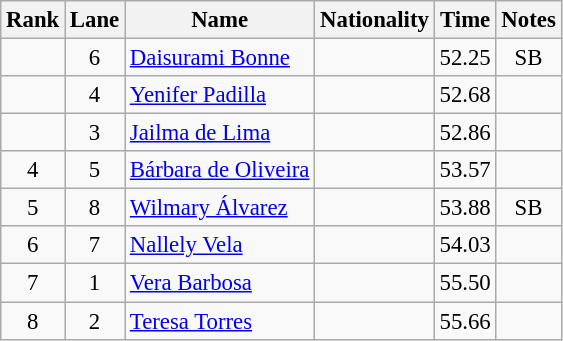<table class="wikitable sortable" style="text-align:center;font-size:95%">
<tr>
<th>Rank</th>
<th>Lane</th>
<th>Name</th>
<th>Nationality</th>
<th>Time</th>
<th>Notes</th>
</tr>
<tr>
<td></td>
<td>6</td>
<td align=left><a href='#'>Daisurami Bonne</a></td>
<td align=left></td>
<td>52.25</td>
<td>SB</td>
</tr>
<tr>
<td></td>
<td>4</td>
<td align=left><a href='#'>Yenifer Padilla</a></td>
<td align=left></td>
<td>52.68</td>
<td></td>
</tr>
<tr>
<td></td>
<td>3</td>
<td align=left><a href='#'>Jailma de Lima</a></td>
<td align=left></td>
<td>52.86</td>
<td></td>
</tr>
<tr>
<td>4</td>
<td>5</td>
<td align=left><a href='#'>Bárbara de Oliveira</a></td>
<td align=left></td>
<td>53.57</td>
<td></td>
</tr>
<tr>
<td>5</td>
<td>8</td>
<td align=left><a href='#'>Wilmary Álvarez</a></td>
<td align=left></td>
<td>53.88</td>
<td>SB</td>
</tr>
<tr>
<td>6</td>
<td>7</td>
<td align=left><a href='#'>Nallely Vela</a></td>
<td align=left></td>
<td>54.03</td>
<td></td>
</tr>
<tr>
<td>7</td>
<td>1</td>
<td align=left><a href='#'>Vera Barbosa</a></td>
<td align=left></td>
<td>55.50</td>
<td></td>
</tr>
<tr>
<td>8</td>
<td>2</td>
<td align=left><a href='#'>Teresa Torres</a></td>
<td align=left></td>
<td>55.66</td>
<td></td>
</tr>
</table>
